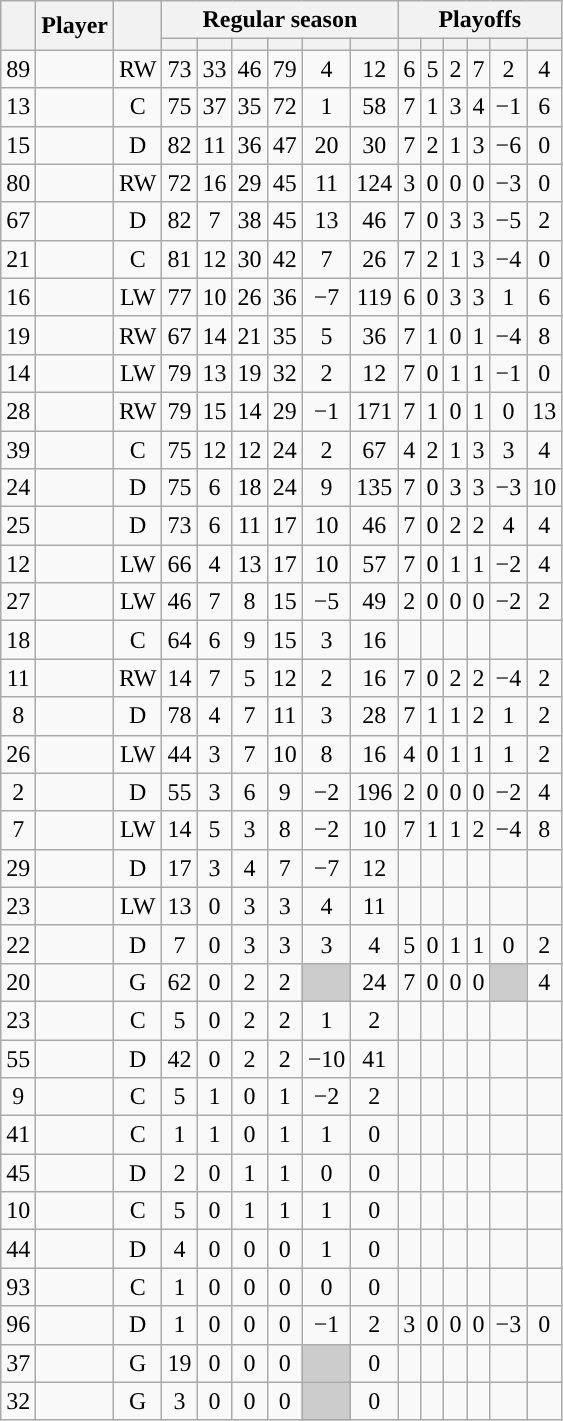<table class="wikitable sortable plainrowheaders" style="text-align:center;">
<tr>
<th scope="col" data-sort-type="number" rowspan="2"></th>
<th scope="col" rowspan="2">Player</th>
<th scope="col" rowspan="2"></th>
<th scope=colgroup colspan=6>Regular season</th>
<th scope=colgroup colspan=6>Playoffs</th>
</tr>
<tr>
<th scope="col" data-sort-type="number"></th>
<th scope="col" data-sort-type="number"></th>
<th scope="col" data-sort-type="number"></th>
<th scope="col" data-sort-type="number"></th>
<th scope="col" data-sort-type="number"></th>
<th scope="col" data-sort-type="number"></th>
<th scope="col" data-sort-type="number"></th>
<th scope="col" data-sort-type="number"></th>
<th scope="col" data-sort-type="number"></th>
<th scope="col" data-sort-type="number"></th>
<th scope="col" data-sort-type="number"></th>
<th scope="col" data-sort-type="number"></th>
</tr>
<tr>
<td scope="row">89</td>
<td align="left"></td>
<td>RW</td>
<td>73</td>
<td>33</td>
<td>46</td>
<td>79</td>
<td>4</td>
<td>12</td>
<td>6</td>
<td>5</td>
<td>2</td>
<td>7</td>
<td>2</td>
<td>4</td>
</tr>
<tr>
<td scope="row">13</td>
<td align="left"></td>
<td>C</td>
<td>75</td>
<td>37</td>
<td>35</td>
<td>72</td>
<td>1</td>
<td>58</td>
<td>7</td>
<td>1</td>
<td>3</td>
<td>4</td>
<td>−1</td>
<td>6</td>
</tr>
<tr>
<td scope="row">15</td>
<td align="left"></td>
<td>D</td>
<td>82</td>
<td>11</td>
<td>36</td>
<td>47</td>
<td>20</td>
<td>30</td>
<td>7</td>
<td>2</td>
<td>1</td>
<td>3</td>
<td>−6</td>
<td>0</td>
</tr>
<tr>
<td scope="row">80</td>
<td align="left"></td>
<td>RW</td>
<td>72</td>
<td>16</td>
<td>29</td>
<td>45</td>
<td>11</td>
<td>124</td>
<td>3</td>
<td>0</td>
<td>0</td>
<td>0</td>
<td>−3</td>
<td>0</td>
</tr>
<tr>
<td scope="row">67</td>
<td align="left"></td>
<td>D</td>
<td>82</td>
<td>7</td>
<td>38</td>
<td>45</td>
<td>13</td>
<td>46</td>
<td>7</td>
<td>0</td>
<td>3</td>
<td>3</td>
<td>−5</td>
<td>2</td>
</tr>
<tr>
<td scope="row">21</td>
<td align="left"></td>
<td>C</td>
<td>81</td>
<td>12</td>
<td>30</td>
<td>42</td>
<td>7</td>
<td>26</td>
<td>7</td>
<td>2</td>
<td>1</td>
<td>3</td>
<td>−4</td>
<td>0</td>
</tr>
<tr>
<td scope="row">16</td>
<td align="left"></td>
<td>LW</td>
<td>77</td>
<td>10</td>
<td>26</td>
<td>36</td>
<td>−7</td>
<td>119</td>
<td>6</td>
<td>0</td>
<td>3</td>
<td>3</td>
<td>1</td>
<td>6</td>
</tr>
<tr>
<td scope="row">19</td>
<td align="left"></td>
<td>RW</td>
<td>67</td>
<td>14</td>
<td>21</td>
<td>35</td>
<td>5</td>
<td>36</td>
<td>7</td>
<td>1</td>
<td>0</td>
<td>1</td>
<td>−4</td>
<td>8</td>
</tr>
<tr>
<td scope="row">14</td>
<td align="left"></td>
<td>LW</td>
<td>79</td>
<td>13</td>
<td>19</td>
<td>32</td>
<td>2</td>
<td>12</td>
<td>7</td>
<td>0</td>
<td>1</td>
<td>1</td>
<td>−1</td>
<td>0</td>
</tr>
<tr>
<td scope="row">28</td>
<td align="left"></td>
<td>RW</td>
<td>79</td>
<td>15</td>
<td>14</td>
<td>29</td>
<td>−1</td>
<td>171</td>
<td>7</td>
<td>1</td>
<td>0</td>
<td>1</td>
<td>0</td>
<td>13</td>
</tr>
<tr>
<td scope="row">39</td>
<td align="left"></td>
<td>C</td>
<td>75</td>
<td>12</td>
<td>12</td>
<td>24</td>
<td>2</td>
<td>67</td>
<td>4</td>
<td>2</td>
<td>1</td>
<td>3</td>
<td>3</td>
<td>4</td>
</tr>
<tr>
<td scope="row">24</td>
<td align="left"></td>
<td>D</td>
<td>75</td>
<td>6</td>
<td>18</td>
<td>24</td>
<td>9</td>
<td>135</td>
<td>7</td>
<td>0</td>
<td>3</td>
<td>3</td>
<td>−3</td>
<td>10</td>
</tr>
<tr>
<td scope="row">25</td>
<td align="left"></td>
<td>D</td>
<td>73</td>
<td>6</td>
<td>11</td>
<td>17</td>
<td>10</td>
<td>46</td>
<td>7</td>
<td>0</td>
<td>2</td>
<td>2</td>
<td>4</td>
<td>4</td>
</tr>
<tr>
<td scope="row">12</td>
<td align="left"></td>
<td>LW</td>
<td>66</td>
<td>4</td>
<td>13</td>
<td>17</td>
<td>10</td>
<td>57</td>
<td>7</td>
<td>0</td>
<td>1</td>
<td>1</td>
<td>−2</td>
<td>4</td>
</tr>
<tr>
<td scope="row">27</td>
<td align="left"></td>
<td>LW</td>
<td>46</td>
<td>7</td>
<td>8</td>
<td>15</td>
<td>−5</td>
<td>49</td>
<td>2</td>
<td>0</td>
<td>0</td>
<td>0</td>
<td>−2</td>
<td>2</td>
</tr>
<tr>
<td scope="row">18</td>
<td align="left"></td>
<td>C</td>
<td>64</td>
<td>6</td>
<td>9</td>
<td>15</td>
<td>3</td>
<td>16</td>
<td></td>
<td></td>
<td></td>
<td></td>
<td></td>
<td></td>
</tr>
<tr>
<td scope="row">11</td>
<td align="left"></td>
<td>RW</td>
<td>14</td>
<td>7</td>
<td>5</td>
<td>12</td>
<td>2</td>
<td>16</td>
<td>7</td>
<td>0</td>
<td>2</td>
<td>2</td>
<td>−4</td>
<td>2</td>
</tr>
<tr>
<td scope="row">8</td>
<td align="left"></td>
<td>D</td>
<td>78</td>
<td>4</td>
<td>7</td>
<td>11</td>
<td>3</td>
<td>28</td>
<td>7</td>
<td>1</td>
<td>1</td>
<td>2</td>
<td>1</td>
<td>2</td>
</tr>
<tr>
<td scope="row">26</td>
<td align="left"></td>
<td>LW</td>
<td>44</td>
<td>3</td>
<td>7</td>
<td>10</td>
<td>8</td>
<td>16</td>
<td>4</td>
<td>0</td>
<td>1</td>
<td>1</td>
<td>1</td>
<td>2</td>
</tr>
<tr>
<td scope="row">2</td>
<td align="left"></td>
<td>D</td>
<td>55</td>
<td>3</td>
<td>6</td>
<td>9</td>
<td>−2</td>
<td>196</td>
<td>2</td>
<td>0</td>
<td>0</td>
<td>0</td>
<td>−2</td>
<td>4</td>
</tr>
<tr>
<td scope="row">7</td>
<td align="left"></td>
<td>LW</td>
<td>14</td>
<td>5</td>
<td>3</td>
<td>8</td>
<td>−2</td>
<td>10</td>
<td>7</td>
<td>1</td>
<td>1</td>
<td>2</td>
<td>−4</td>
<td>8</td>
</tr>
<tr>
<td scope="row">29</td>
<td align="left"></td>
<td>D</td>
<td>17</td>
<td>3</td>
<td>4</td>
<td>7</td>
<td>−7</td>
<td>12</td>
<td></td>
<td></td>
<td></td>
<td></td>
<td></td>
<td></td>
</tr>
<tr>
<td scope="row">23</td>
<td align="left"></td>
<td>LW</td>
<td>13</td>
<td>0</td>
<td>3</td>
<td>3</td>
<td>4</td>
<td>11</td>
<td></td>
<td></td>
<td></td>
<td></td>
<td></td>
<td></td>
</tr>
<tr>
<td scope="row">22</td>
<td align="left"></td>
<td>D</td>
<td>7</td>
<td>0</td>
<td>3</td>
<td>3</td>
<td>3</td>
<td>4</td>
<td>5</td>
<td>0</td>
<td>1</td>
<td>1</td>
<td>0</td>
<td>2</td>
</tr>
<tr>
<td scope="row">20</td>
<td align="left"></td>
<td>G</td>
<td>62</td>
<td>0</td>
<td>2</td>
<td>2</td>
<td style="background:#ccc"></td>
<td>24</td>
<td>7</td>
<td>0</td>
<td>0</td>
<td>0</td>
<td style="background:#ccc"></td>
<td>4</td>
</tr>
<tr>
<td scope="row">23</td>
<td align="left"></td>
<td>C</td>
<td>5</td>
<td>0</td>
<td>2</td>
<td>2</td>
<td>1</td>
<td>2</td>
<td></td>
<td></td>
<td></td>
<td></td>
<td></td>
<td></td>
</tr>
<tr>
<td scope="row">55</td>
<td align="left"></td>
<td>D</td>
<td>42</td>
<td>0</td>
<td>2</td>
<td>2</td>
<td>−10</td>
<td>41</td>
<td></td>
<td></td>
<td></td>
<td></td>
<td></td>
<td></td>
</tr>
<tr>
<td scope="row">9</td>
<td align="left"></td>
<td>C</td>
<td>5</td>
<td>1</td>
<td>0</td>
<td>1</td>
<td>−2</td>
<td>2</td>
<td></td>
<td></td>
<td></td>
<td></td>
<td></td>
<td></td>
</tr>
<tr>
<td scope="row">41</td>
<td align="left"></td>
<td>C</td>
<td>1</td>
<td>1</td>
<td>0</td>
<td>1</td>
<td>1</td>
<td>0</td>
<td></td>
<td></td>
<td></td>
<td></td>
<td></td>
<td></td>
</tr>
<tr>
<td scope="row">45</td>
<td align="left"></td>
<td>D</td>
<td>2</td>
<td>0</td>
<td>1</td>
<td>1</td>
<td>0</td>
<td>0</td>
<td></td>
<td></td>
<td></td>
<td></td>
<td></td>
<td></td>
</tr>
<tr>
<td scope="row">10</td>
<td align="left"></td>
<td>C</td>
<td>5</td>
<td>0</td>
<td>1</td>
<td>1</td>
<td>1</td>
<td>0</td>
<td></td>
<td></td>
<td></td>
<td></td>
<td></td>
<td></td>
</tr>
<tr>
<td scope="row">44</td>
<td align="left"></td>
<td>D</td>
<td>4</td>
<td>0</td>
<td>0</td>
<td>0</td>
<td>1</td>
<td>0</td>
<td></td>
<td></td>
<td></td>
<td></td>
<td></td>
<td></td>
</tr>
<tr>
<td scope="row">93</td>
<td align="left"></td>
<td>C</td>
<td>1</td>
<td>0</td>
<td>0</td>
<td>0</td>
<td>0</td>
<td>0</td>
<td></td>
<td></td>
<td></td>
<td></td>
<td></td>
<td></td>
</tr>
<tr>
<td scope="row">96</td>
<td align="left"></td>
<td>D</td>
<td>1</td>
<td>0</td>
<td>0</td>
<td>0</td>
<td>−1</td>
<td>2</td>
<td>3</td>
<td>0</td>
<td>0</td>
<td>0</td>
<td>−3</td>
<td>0</td>
</tr>
<tr>
<td scope="row">37</td>
<td align="left"></td>
<td>G</td>
<td>19</td>
<td>0</td>
<td>0</td>
<td>0</td>
<td style="background:#ccc"></td>
<td>0</td>
<td></td>
<td></td>
<td></td>
<td></td>
<td></td>
<td></td>
</tr>
<tr>
<td scope="row">32</td>
<td align="left"></td>
<td>G</td>
<td>3</td>
<td>0</td>
<td>0</td>
<td>0</td>
<td style="background:#ccc"></td>
<td>0</td>
<td></td>
<td></td>
<td></td>
<td></td>
<td></td>
<td></td>
</tr>
</table>
